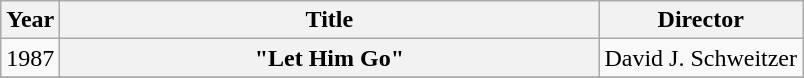<table class="wikitable plainrowheaders">
<tr>
<th>Year</th>
<th style="width:22em;">Title</th>
<th>Director</th>
</tr>
<tr>
<td>1987</td>
<th scope="row">"Let Him Go"</th>
<td>David J. Schweitzer</td>
</tr>
<tr>
</tr>
</table>
